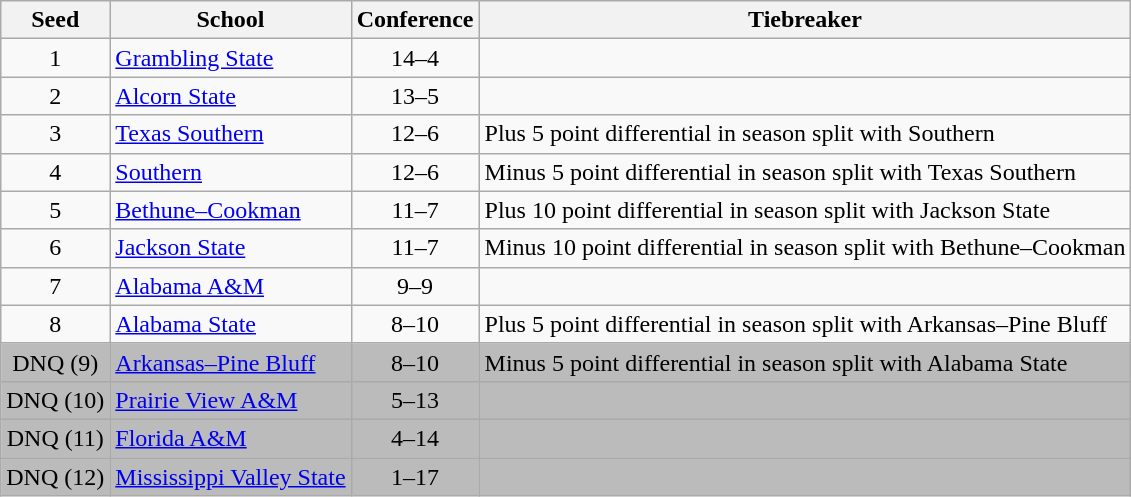<table class="wikitable" style="text-align:center">
<tr>
<th>Seed</th>
<th>School</th>
<th>Conference</th>
<th>Tiebreaker</th>
</tr>
<tr>
<td>1</td>
<td align="left"><a href='#'>Grambling State</a></td>
<td>14–4</td>
<td align="left"></td>
</tr>
<tr>
<td>2</td>
<td align="left"><a href='#'>Alcorn State</a></td>
<td>13–5</td>
<td align="left"></td>
</tr>
<tr>
<td>3</td>
<td align="left"><a href='#'>Texas Southern</a></td>
<td>12–6</td>
<td align="left">Plus 5 point differential in season split with Southern</td>
</tr>
<tr>
<td>4</td>
<td align="left"><a href='#'>Southern</a></td>
<td>12–6</td>
<td align="left">Minus 5 point differential in season split with Texas Southern</td>
</tr>
<tr>
<td>5</td>
<td align="left"><a href='#'>Bethune–Cookman</a></td>
<td>11–7</td>
<td align="left">Plus 10 point differential in season split with Jackson State</td>
</tr>
<tr>
<td>6</td>
<td align="left"><a href='#'>Jackson State</a></td>
<td>11–7</td>
<td align="left">Minus 10 point differential in season split with Bethune–Cookman</td>
</tr>
<tr>
<td>7</td>
<td align="left"><a href='#'>Alabama A&M</a></td>
<td>9–9</td>
<td align="left"></td>
</tr>
<tr>
<td>8</td>
<td align="left"><a href='#'>Alabama State</a></td>
<td>8–10</td>
<td align="left">Plus 5 point differential in season split with Arkansas–Pine Bluff</td>
</tr>
<tr bgcolor="#bbbbbb">
<td>DNQ (9)</td>
<td align="left"><a href='#'>Arkansas–Pine Bluff</a></td>
<td>8–10</td>
<td align="left">Minus 5 point differential in season split with Alabama State</td>
</tr>
<tr bgcolor="#bbbbbb">
<td>DNQ (10)</td>
<td align="left"><a href='#'>Prairie View A&M</a></td>
<td>5–13</td>
<td></td>
</tr>
<tr bgcolor="#bbbbbb">
<td>DNQ (11)</td>
<td align="left"><a href='#'>Florida A&M</a></td>
<td>4–14</td>
<td></td>
</tr>
<tr bgcolor="#bbbbbb">
<td>DNQ (12)</td>
<td align="left"><a href='#'>Mississippi Valley State</a></td>
<td>1–17</td>
<td></td>
</tr>
</table>
